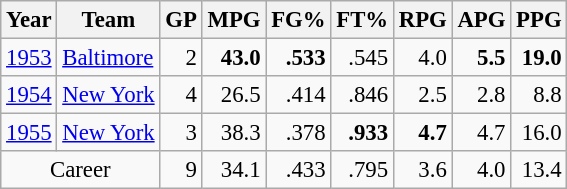<table class="wikitable sortable" style="font-size:95%; text-align:right;">
<tr>
<th>Year</th>
<th>Team</th>
<th>GP</th>
<th>MPG</th>
<th>FG%</th>
<th>FT%</th>
<th>RPG</th>
<th>APG</th>
<th>PPG</th>
</tr>
<tr>
<td style="text-align:left;"><a href='#'>1953</a></td>
<td style="text-align:left;"><a href='#'>Baltimore</a></td>
<td>2</td>
<td><strong>43.0</strong></td>
<td><strong>.533</strong></td>
<td>.545</td>
<td>4.0</td>
<td><strong>5.5</strong></td>
<td><strong>19.0</strong></td>
</tr>
<tr>
<td style="text-align:left;"><a href='#'>1954</a></td>
<td style="text-align:left;"><a href='#'>New York</a></td>
<td>4</td>
<td>26.5</td>
<td>.414</td>
<td>.846</td>
<td>2.5</td>
<td>2.8</td>
<td>8.8</td>
</tr>
<tr>
<td style="text-align:left;"><a href='#'>1955</a></td>
<td style="text-align:left;"><a href='#'>New York</a></td>
<td>3</td>
<td>38.3</td>
<td>.378</td>
<td><strong>.933</strong></td>
<td><strong>4.7</strong></td>
<td>4.7</td>
<td>16.0</td>
</tr>
<tr>
<td colspan="2" style="text-align:center;">Career</td>
<td>9</td>
<td>34.1</td>
<td>.433</td>
<td>.795</td>
<td>3.6</td>
<td>4.0</td>
<td>13.4</td>
</tr>
</table>
